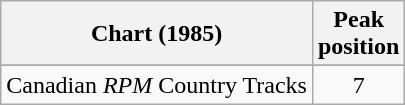<table class="wikitable sortable">
<tr>
<th align="left">Chart (1985)</th>
<th align="center">Peak<br>position</th>
</tr>
<tr>
</tr>
<tr>
<td align="left">Canadian <em>RPM</em> Country Tracks</td>
<td align="center">7</td>
</tr>
</table>
